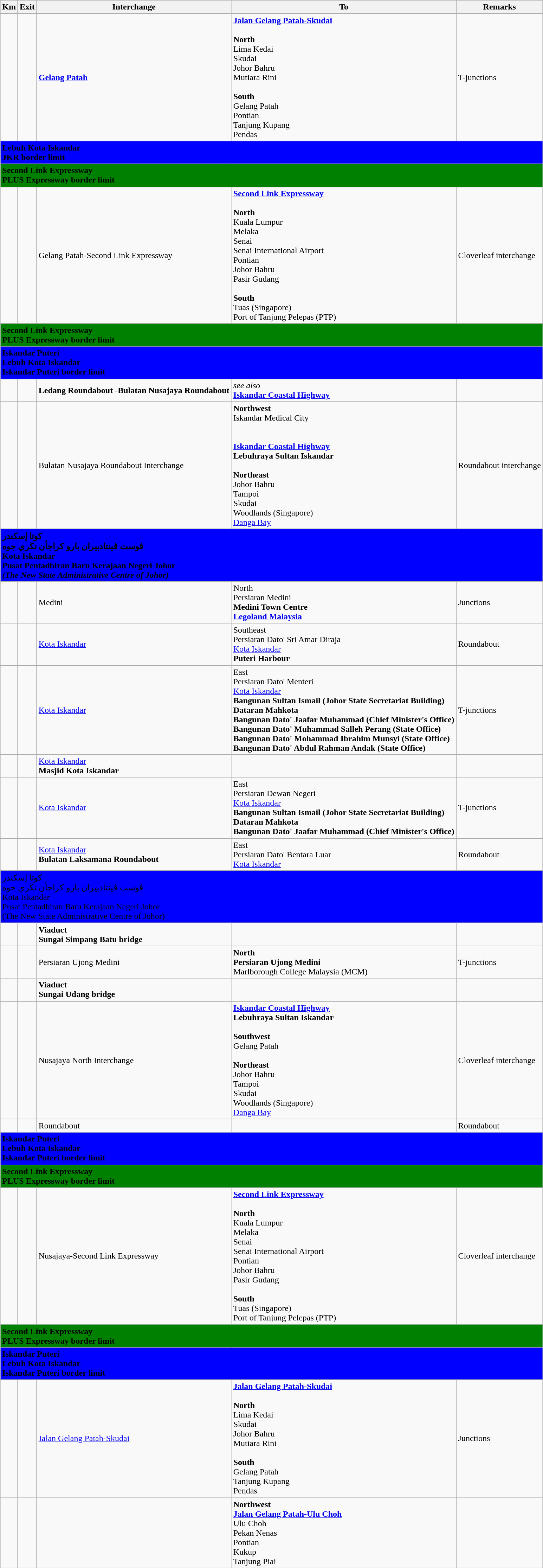<table class="wikitable">
<tr>
<th>Km</th>
<th>Exit</th>
<th>Interchange</th>
<th>To</th>
<th>Remarks</th>
</tr>
<tr>
<td></td>
<td></td>
<td><strong><a href='#'>Gelang Patah</a></strong></td>
<td> <strong><a href='#'>Jalan Gelang Patah-Skudai</a></strong><br><br><strong>North</strong><br>Lima Kedai<br>Skudai<br>Johor Bahru<br>Mutiara Rini<br><br><strong>South</strong><br>Gelang Patah<br>Pontian<br>Tanjung Kupang<br>Pendas</td>
<td>T-junctions</td>
</tr>
<tr>
<td style="width:600px" colspan="6" style="text-align:center" bgcolor="blue"><strong><span>Lebuh Kota Iskandar<br>JKR border limit</span></strong></td>
</tr>
<tr>
<td style="width:600px" colspan="6" style="text-align:center" bgcolor="green"><strong><span>  Second Link Expressway<br>PLUS Expressway border limit</span></strong></td>
</tr>
<tr>
<td></td>
<td></td>
<td>Gelang Patah-Second Link Expressway</td>
<td>  <strong><a href='#'>Second Link Expressway</a></strong><br><br><strong>North</strong><br>Kuala Lumpur<br>Melaka<br>Senai<br>Senai International Airport <br>Pontian<br>Johor Bahru<br>Pasir Gudang<br><br><strong>South</strong><br>Tuas (Singapore)<br>Port of Tanjung Pelepas (PTP) </td>
<td>Cloverleaf interchange</td>
</tr>
<tr>
<td style="width:600px" colspan="6" style="text-align:center" bgcolor="green"><strong><span>  Second Link Expressway<br>PLUS Expressway border limit</span></strong></td>
</tr>
<tr>
<td style="width:600px" colspan="6" style="text-align:center" bgcolor="blue"><strong><span>Iskandar Puteri<br>Lebuh Kota Iskandar<br>Iskandar Puteri border limit</span></strong></td>
</tr>
<tr>
<td></td>
<td></td>
<td><strong>Ledang Roundabout -Bulatan Nusajaya Roundabout</strong></td>
<td><em>see also</em><br> <strong><a href='#'>Iskandar Coastal Highway</a></strong></td>
<td></td>
</tr>
<tr>
<td></td>
<td></td>
<td>Bulatan Nusajaya Roundabout Interchange</td>
<td><strong>Northwest</strong><br>Iskandar Medical City <br><br><br> <strong><a href='#'>Iskandar Coastal Highway</a></strong><br><strong>Lebuhraya Sultan Iskandar</strong><br><br><strong>Northeast</strong><br>Johor Bahru<br>Tampoi<br>Skudai<br>Woodlands (Singapore)<br><a href='#'>Danga Bay</a></td>
<td>Roundabout interchange</td>
</tr>
<tr>
<td style="width:600px" colspan="6" style="text-align:center" bgcolor="blue"><span><strong>كوتا إسكندر<br>ڤوست ڤينتادبيران بارو كراجأن نڬري جوه<br>Kota Iskandar<br>Pusat Pentadbiran Baru Kerajaan Negeri Johor<br><em>(The New State Administrative Centre of Johor)<strong><em></span></td>
</tr>
<tr>
<td></td>
<td></td>
<td>Medini</td>
<td></strong>North<strong><br></strong>Persiaran Medini<strong><br>Medini Town Centre<br><a href='#'>Legoland Malaysia</a> </td>
<td>Junctions</td>
</tr>
<tr>
<td></td>
<td></td>
<td></strong><a href='#'>Kota Iskandar</a><strong></td>
<td></strong>Southeast<strong><br></strong>Persiaran Dato' Sri Amar Diraja<strong><br></strong><a href='#'>Kota Iskandar</a><strong><br>Puteri Harbour</td>
<td>Roundabout</td>
</tr>
<tr>
<td></td>
<td></td>
<td></strong><a href='#'>Kota Iskandar</a><strong></td>
<td></strong>East<strong><br></strong>Persiaran Dato' Menteri<strong><br></strong><a href='#'>Kota Iskandar</a><strong><br>Bangunan Sultan Ismail (Johor State Secretariat Building)<br>Dataran Mahkota<br>Bangunan Dato' Jaafar Muhammad (Chief Minister's Office)<br>Bangunan Dato' Muhammad Salleh Perang (State Office)<br>Bangunan Dato' Mohammad Ibrahim Munsyi (State Office)<br>Bangunan Dato' Abdul Rahman Andak (State Office)</td>
<td>T-junctions</td>
</tr>
<tr>
<td></td>
<td></td>
<td></strong><a href='#'>Kota Iskandar</a><strong><br>Masjid Kota Iskandar</td>
<td></td>
<td></td>
</tr>
<tr>
<td></td>
<td></td>
<td></strong><a href='#'>Kota Iskandar</a><strong></td>
<td></strong>East<strong><br></strong>Persiaran Dewan Negeri<strong><br></strong><a href='#'>Kota Iskandar</a><strong><br>Bangunan Sultan Ismail (Johor State Secretariat Building)<br>Dataran Mahkota<br>Bangunan Dato' Jaafar Muhammad (Chief Minister's Office)</td>
<td>T-junctions</td>
</tr>
<tr>
<td></td>
<td></td>
<td></strong><a href='#'>Kota Iskandar</a><strong><br>Bulatan Laksamana Roundabout</td>
<td></strong>East<strong><br></strong>Persiaran Dato' Bentara Luar<strong><br></strong><a href='#'>Kota Iskandar</a><strong></td>
<td>Roundabout</td>
</tr>
<tr>
<td style="width:600px" colspan="6" style="text-align:center" bgcolor="blue"><span></strong>كوتا إسكندر<br>ڤوست ڤينتادبيران بارو كراجأن نڬري جوه<br>Kota Iskandar<br>Pusat Pentadbiran Baru Kerajaan Negeri Johor<br></em>(The New State Administrative Centre of Johor)</em></strong></span></td>
</tr>
<tr>
<td></td>
<td></td>
<td><strong>Viaduct</strong><br><strong>Sungai Simpang Batu bridge</strong></td>
<td></td>
<td></td>
</tr>
<tr>
<td></td>
<td></td>
<td>Persiaran Ujong Medini</td>
<td><strong>North</strong><br><strong>Persiaran Ujong Medini</strong><br>Marlborough College Malaysia (MCM)</td>
<td>T-junctions</td>
</tr>
<tr>
<td></td>
<td></td>
<td><strong>Viaduct</strong><br><strong>Sungai Udang bridge</strong></td>
<td></td>
<td></td>
</tr>
<tr>
<td></td>
<td></td>
<td>Nusajaya North Interchange</td>
<td> <strong><a href='#'>Iskandar Coastal Highway</a></strong><br><strong>Lebuhraya Sultan Iskandar</strong><br><br><strong>Southwest</strong><br>Gelang Patah<br><br><strong>Northeast</strong><br>Johor Bahru<br>Tampoi<br>Skudai<br>Woodlands (Singapore)<br><a href='#'>Danga Bay</a></td>
<td>Cloverleaf interchange</td>
</tr>
<tr>
<td></td>
<td></td>
<td>Roundabout</td>
<td></td>
<td>Roundabout</td>
</tr>
<tr>
<td style="width:600px" colspan="6" style="text-align:center" bgcolor="blue"><strong><span>Iskandar Puteri<br>Lebuh Kota Iskandar<br>Iskandar Puteri border limit</span></strong></td>
</tr>
<tr>
<td style="width:600px" colspan="6" style="text-align:center" bgcolor="green"><strong><span>  Second Link Expressway<br>PLUS Expressway border limit</span></strong></td>
</tr>
<tr>
<td></td>
<td></td>
<td>Nusajaya-Second Link Expressway</td>
<td>  <strong><a href='#'>Second Link Expressway</a></strong><br><br><strong>North</strong><br>Kuala Lumpur<br>Melaka<br>Senai<br>Senai International Airport <br>Pontian<br>Johor Bahru<br>Pasir Gudang<br><br><strong>South</strong><br>Tuas (Singapore)<br>Port of Tanjung Pelepas (PTP) </td>
<td>Cloverleaf interchange</td>
</tr>
<tr>
<td style="width:600px" colspan="6" style="text-align:center" bgcolor="green"><strong><span>  Second Link Expressway<br>PLUS Expressway border limit</span></strong></td>
</tr>
<tr>
<td style="width:600px" colspan="6" style="text-align:center" bgcolor="blue"><strong><span>Iskandar Puteri<br>Lebuh Kota Iskandar<br>Iskandar Puteri border limit</span></strong></td>
</tr>
<tr>
<td></td>
<td></td>
<td><a href='#'>Jalan Gelang Patah-Skudai</a></td>
<td> <strong><a href='#'>Jalan Gelang Patah-Skudai</a></strong><br><br><strong>North</strong><br>Lima Kedai<br>Skudai<br>Johor Bahru<br>Mutiara Rini<br><br><strong>South</strong><br>Gelang Patah<br>Tanjung Kupang<br>Pendas</td>
<td>Junctions</td>
</tr>
<tr>
<td></td>
<td></td>
<td></td>
<td><strong>Northwest</strong><br> <strong><a href='#'>Jalan Gelang Patah-Ulu Choh</a></strong><br> Ulu Choh<br> Pekan Nenas<br> Pontian<br> Kukup<br> Tanjung Piai</td>
<td></td>
</tr>
</table>
